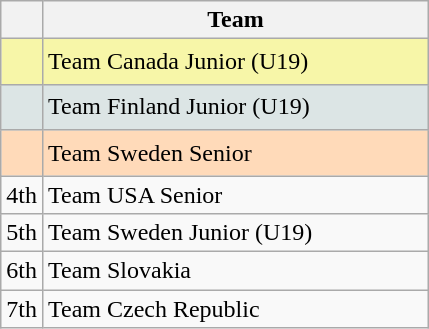<table class="wikitable" style="text-align:center">
<tr>
<th width=15></th>
<th width=250>Team</th>
</tr>
<tr style="background:#f7f6a8;">
<td style="text-align:center; height:23px;"></td>
<td align=left> Team Canada Junior (U19)</td>
</tr>
<tr style="background:#dce5e5;">
<td style="text-align:center; height:23px;"></td>
<td align=left> Team Finland Junior (U19)</td>
</tr>
<tr style="background:#ffdab9;">
<td style="text-align:center; height:23px;"></td>
<td align=left> Team Sweden Senior</td>
</tr>
<tr>
<td>4th</td>
<td align=left> Team USA Senior</td>
</tr>
<tr>
<td>5th</td>
<td align=left> Team Sweden Junior (U19)</td>
</tr>
<tr>
<td>6th</td>
<td align=left> Team Slovakia</td>
</tr>
<tr>
<td>7th</td>
<td align=left> Team Czech Republic</td>
</tr>
</table>
